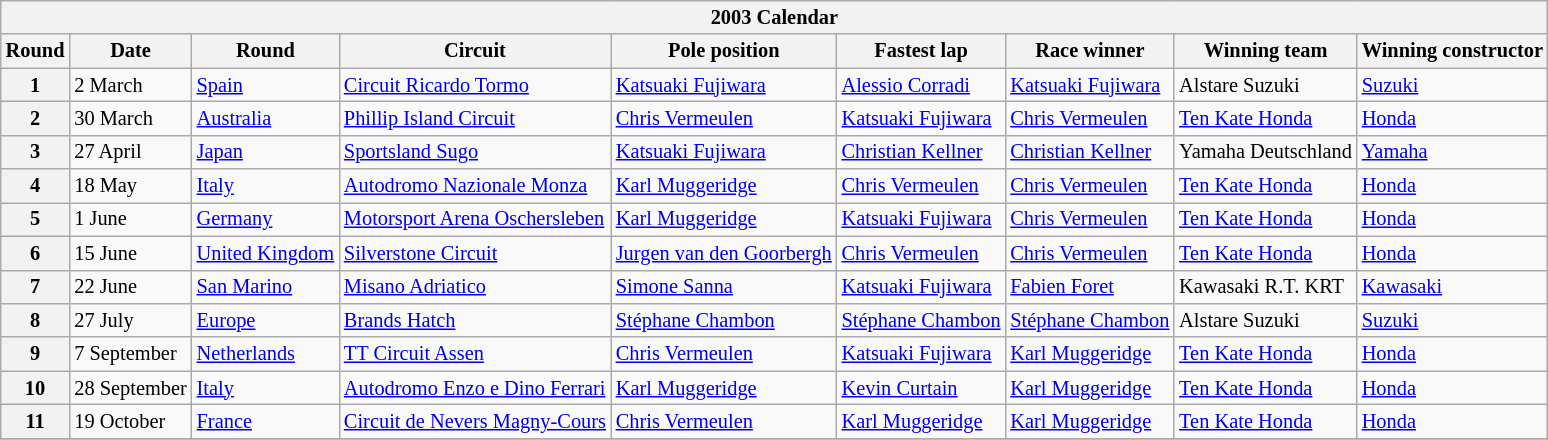<table class="wikitable" style="font-size: 85%; text-align: left">
<tr>
<th colspan=9>2003 Calendar</th>
</tr>
<tr>
<th>Round</th>
<th>Date</th>
<th>Round</th>
<th>Circuit</th>
<th>Pole position</th>
<th>Fastest lap</th>
<th>Race winner</th>
<th>Winning team</th>
<th>Winning constructor</th>
</tr>
<tr>
<th>1</th>
<td>2 March</td>
<td> <a href='#'>Spain</a></td>
<td><a href='#'>Circuit Ricardo Tormo</a></td>
<td> <a href='#'>Katsuaki Fujiwara</a></td>
<td> <a href='#'>Alessio Corradi</a></td>
<td> <a href='#'>Katsuaki Fujiwara</a></td>
<td>Alstare Suzuki</td>
<td><a href='#'>Suzuki</a></td>
</tr>
<tr>
<th>2</th>
<td>30 March</td>
<td> <a href='#'>Australia</a></td>
<td><a href='#'>Phillip Island Circuit</a></td>
<td> <a href='#'>Chris Vermeulen</a></td>
<td> <a href='#'>Katsuaki Fujiwara</a></td>
<td> <a href='#'>Chris Vermeulen</a></td>
<td><a href='#'>Ten Kate Honda</a></td>
<td><a href='#'>Honda</a></td>
</tr>
<tr>
<th>3</th>
<td>27 April</td>
<td> <a href='#'>Japan</a></td>
<td><a href='#'>Sportsland Sugo</a></td>
<td> <a href='#'>Katsuaki Fujiwara</a></td>
<td> <a href='#'>Christian Kellner</a></td>
<td> <a href='#'>Christian Kellner</a></td>
<td>Yamaha Deutschland</td>
<td><a href='#'>Yamaha</a></td>
</tr>
<tr>
<th>4</th>
<td>18 May</td>
<td> <a href='#'>Italy</a></td>
<td><a href='#'>Autodromo Nazionale Monza</a></td>
<td> <a href='#'>Karl Muggeridge</a></td>
<td> <a href='#'>Chris Vermeulen</a></td>
<td> <a href='#'>Chris Vermeulen</a></td>
<td><a href='#'>Ten Kate Honda</a></td>
<td><a href='#'>Honda</a></td>
</tr>
<tr>
<th>5</th>
<td>1 June</td>
<td> <a href='#'>Germany</a></td>
<td><a href='#'>Motorsport Arena Oschersleben</a></td>
<td> <a href='#'>Karl Muggeridge</a></td>
<td> <a href='#'>Katsuaki Fujiwara</a></td>
<td> <a href='#'>Chris Vermeulen</a></td>
<td><a href='#'>Ten Kate Honda</a></td>
<td><a href='#'>Honda</a></td>
</tr>
<tr>
<th>6</th>
<td>15 June</td>
<td> <a href='#'>United Kingdom</a></td>
<td><a href='#'>Silverstone Circuit</a></td>
<td> <a href='#'>Jurgen van den Goorbergh</a></td>
<td> <a href='#'>Chris Vermeulen</a></td>
<td> <a href='#'>Chris Vermeulen</a></td>
<td><a href='#'>Ten Kate Honda</a></td>
<td><a href='#'>Honda</a></td>
</tr>
<tr>
<th>7</th>
<td>22 June</td>
<td> <a href='#'>San Marino</a></td>
<td><a href='#'>Misano Adriatico</a></td>
<td> <a href='#'>Simone Sanna</a></td>
<td> <a href='#'>Katsuaki Fujiwara</a></td>
<td> <a href='#'>Fabien Foret</a></td>
<td>Kawasaki R.T. KRT</td>
<td><a href='#'>Kawasaki</a></td>
</tr>
<tr>
<th>8</th>
<td>27 July</td>
<td> <a href='#'>Europe</a></td>
<td><a href='#'>Brands Hatch</a></td>
<td> <a href='#'>Stéphane Chambon</a></td>
<td> <a href='#'>Stéphane Chambon</a></td>
<td> <a href='#'>Stéphane Chambon</a></td>
<td>Alstare Suzuki</td>
<td><a href='#'>Suzuki</a></td>
</tr>
<tr>
<th>9</th>
<td>7 September</td>
<td> <a href='#'>Netherlands</a></td>
<td><a href='#'>TT Circuit Assen</a></td>
<td> <a href='#'>Chris Vermeulen</a></td>
<td> <a href='#'>Katsuaki Fujiwara</a></td>
<td> <a href='#'>Karl Muggeridge</a></td>
<td><a href='#'>Ten Kate Honda</a></td>
<td><a href='#'>Honda</a></td>
</tr>
<tr>
<th>10</th>
<td>28 September</td>
<td> <a href='#'>Italy</a></td>
<td><a href='#'>Autodromo Enzo e Dino Ferrari</a></td>
<td> <a href='#'>Karl Muggeridge</a></td>
<td> <a href='#'>Kevin Curtain</a></td>
<td> <a href='#'>Karl Muggeridge</a></td>
<td><a href='#'>Ten Kate Honda</a></td>
<td><a href='#'>Honda</a></td>
</tr>
<tr>
<th>11</th>
<td>19 October</td>
<td> <a href='#'>France</a></td>
<td><a href='#'>Circuit de Nevers Magny-Cours</a></td>
<td> <a href='#'>Chris Vermeulen</a></td>
<td> <a href='#'>Karl Muggeridge</a></td>
<td> <a href='#'>Karl Muggeridge</a></td>
<td><a href='#'>Ten Kate Honda</a></td>
<td><a href='#'>Honda</a></td>
</tr>
<tr>
</tr>
</table>
